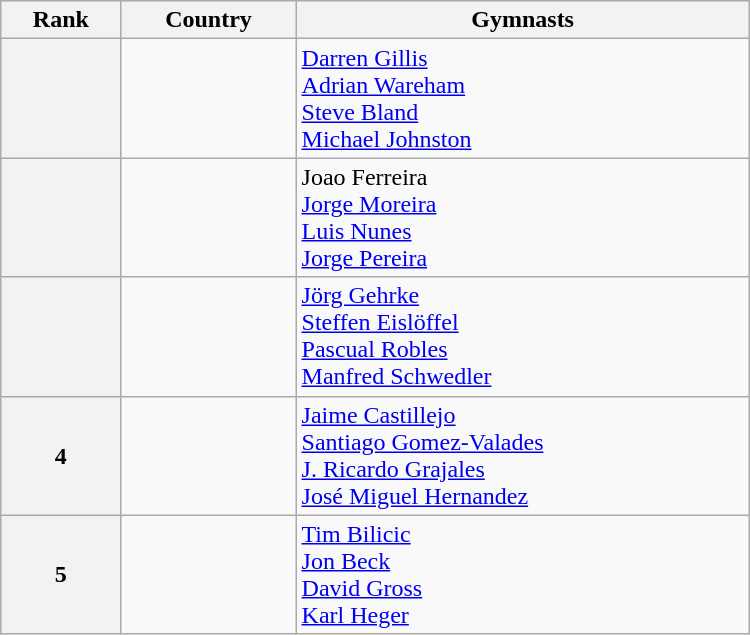<table class="wikitable" width=500>
<tr bgcolor="#efefef">
<th>Rank</th>
<th>Country</th>
<th>Gymnasts</th>
</tr>
<tr>
<th></th>
<td></td>
<td><a href='#'>Darren Gillis</a> <br> <a href='#'>Adrian Wareham</a> <br> <a href='#'>Steve Bland</a> <br> <a href='#'>Michael Johnston</a></td>
</tr>
<tr>
<th></th>
<td></td>
<td>Joao Ferreira <br> <a href='#'>Jorge Moreira</a> <br> <a href='#'>Luis Nunes</a> <br> <a href='#'>Jorge Pereira</a></td>
</tr>
<tr>
<th></th>
<td></td>
<td><a href='#'>Jörg Gehrke</a> <br> <a href='#'>Steffen Eislöffel</a> <br> <a href='#'>Pascual Robles</a> <br> <a href='#'>Manfred Schwedler</a></td>
</tr>
<tr>
<th>4</th>
<td></td>
<td><a href='#'>Jaime Castillejo</a> <br> <a href='#'>Santiago Gomez-Valades</a> <br> <a href='#'>J. Ricardo Grajales</a> <br> <a href='#'>José Miguel Hernandez</a></td>
</tr>
<tr>
<th>5</th>
<td></td>
<td><a href='#'>Tim Bilicic</a> <br> <a href='#'>Jon Beck</a> <br> <a href='#'>David Gross</a> <br> <a href='#'>Karl Heger</a></td>
</tr>
</table>
